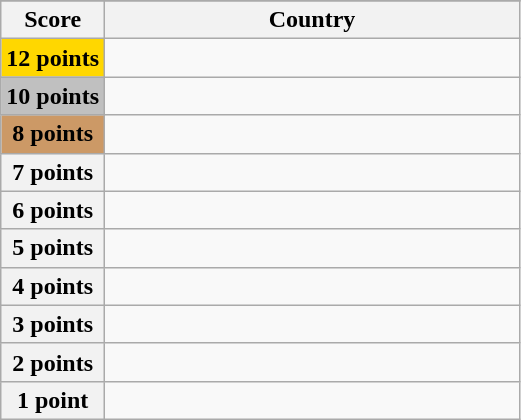<table class="wikitable">
<tr>
</tr>
<tr>
<th scope="col" width="20%">Score</th>
<th scope="col">Country</th>
</tr>
<tr>
<th scope="row" style="background:gold">12 points</th>
<td></td>
</tr>
<tr>
<th scope="row" style="background:silver">10 points</th>
<td></td>
</tr>
<tr>
<th scope="row" style="background:#CC9966">8 points</th>
<td></td>
</tr>
<tr>
<th scope="row">7 points</th>
<td></td>
</tr>
<tr>
<th scope="row">6 points</th>
<td></td>
</tr>
<tr>
<th scope="row">5 points</th>
<td></td>
</tr>
<tr>
<th scope="row">4 points</th>
<td></td>
</tr>
<tr>
<th scope="row">3 points</th>
<td></td>
</tr>
<tr>
<th scope="row">2 points</th>
<td></td>
</tr>
<tr>
<th scope="row">1 point</th>
<td></td>
</tr>
</table>
